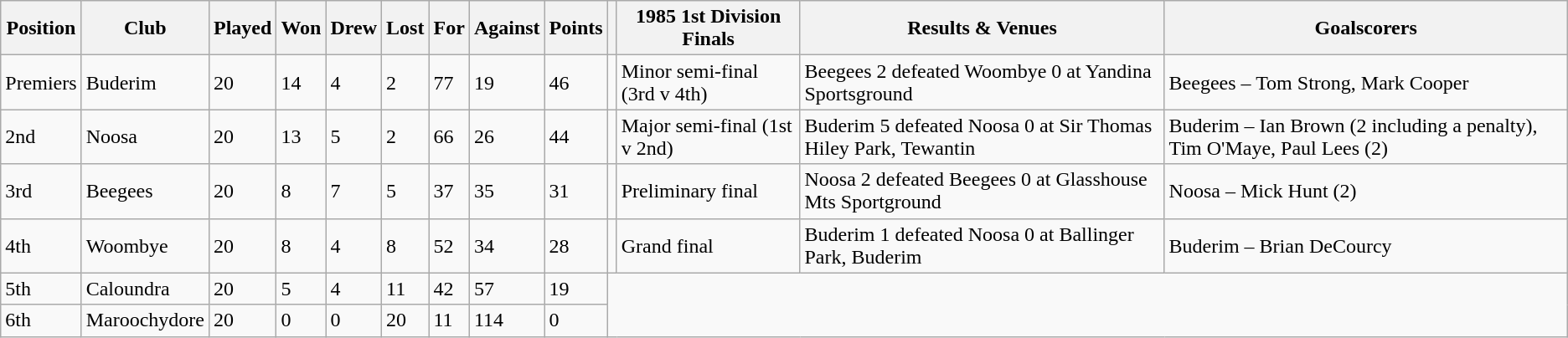<table class="wikitable">
<tr>
<th>Position</th>
<th>Club</th>
<th>Played</th>
<th>Won</th>
<th>Drew</th>
<th>Lost</th>
<th>For</th>
<th>Against</th>
<th>Points</th>
<th></th>
<th>1985 1st Division Finals</th>
<th>Results & Venues</th>
<th>Goalscorers</th>
</tr>
<tr>
<td>Premiers</td>
<td>Buderim</td>
<td>20</td>
<td>14</td>
<td>4</td>
<td>2</td>
<td>77</td>
<td>19</td>
<td>46</td>
<td></td>
<td>Minor semi-final (3rd v 4th)</td>
<td>Beegees 2 defeated Woombye 0 at Yandina Sportsground</td>
<td>Beegees – Tom Strong, Mark Cooper</td>
</tr>
<tr>
<td>2nd</td>
<td>Noosa</td>
<td>20</td>
<td>13</td>
<td>5</td>
<td>2</td>
<td>66</td>
<td>26</td>
<td>44</td>
<td></td>
<td>Major semi-final (1st v 2nd)</td>
<td>Buderim 5 defeated Noosa 0 at Sir Thomas Hiley Park, Tewantin</td>
<td>Buderim – Ian Brown (2 including a penalty), Tim O'Maye, Paul Lees (2)</td>
</tr>
<tr>
<td>3rd</td>
<td>Beegees</td>
<td>20</td>
<td>8</td>
<td>7</td>
<td>5</td>
<td>37</td>
<td>35</td>
<td>31</td>
<td></td>
<td>Preliminary final</td>
<td>Noosa 2 defeated Beegees 0 at Glasshouse Mts Sportground</td>
<td>Noosa – Mick Hunt (2)</td>
</tr>
<tr>
<td>4th</td>
<td>Woombye</td>
<td>20</td>
<td>8</td>
<td>4</td>
<td>8</td>
<td>52</td>
<td>34</td>
<td>28</td>
<td></td>
<td>Grand final</td>
<td>Buderim 1 defeated Noosa 0 at Ballinger Park, Buderim</td>
<td>Buderim – Brian DeCourcy</td>
</tr>
<tr>
<td>5th</td>
<td>Caloundra</td>
<td>20</td>
<td>5</td>
<td>4</td>
<td>11</td>
<td>42</td>
<td>57</td>
<td>19</td>
</tr>
<tr>
<td>6th</td>
<td>Maroochydore</td>
<td>20</td>
<td>0</td>
<td>0</td>
<td>20</td>
<td>11</td>
<td>114</td>
<td>0</td>
</tr>
</table>
